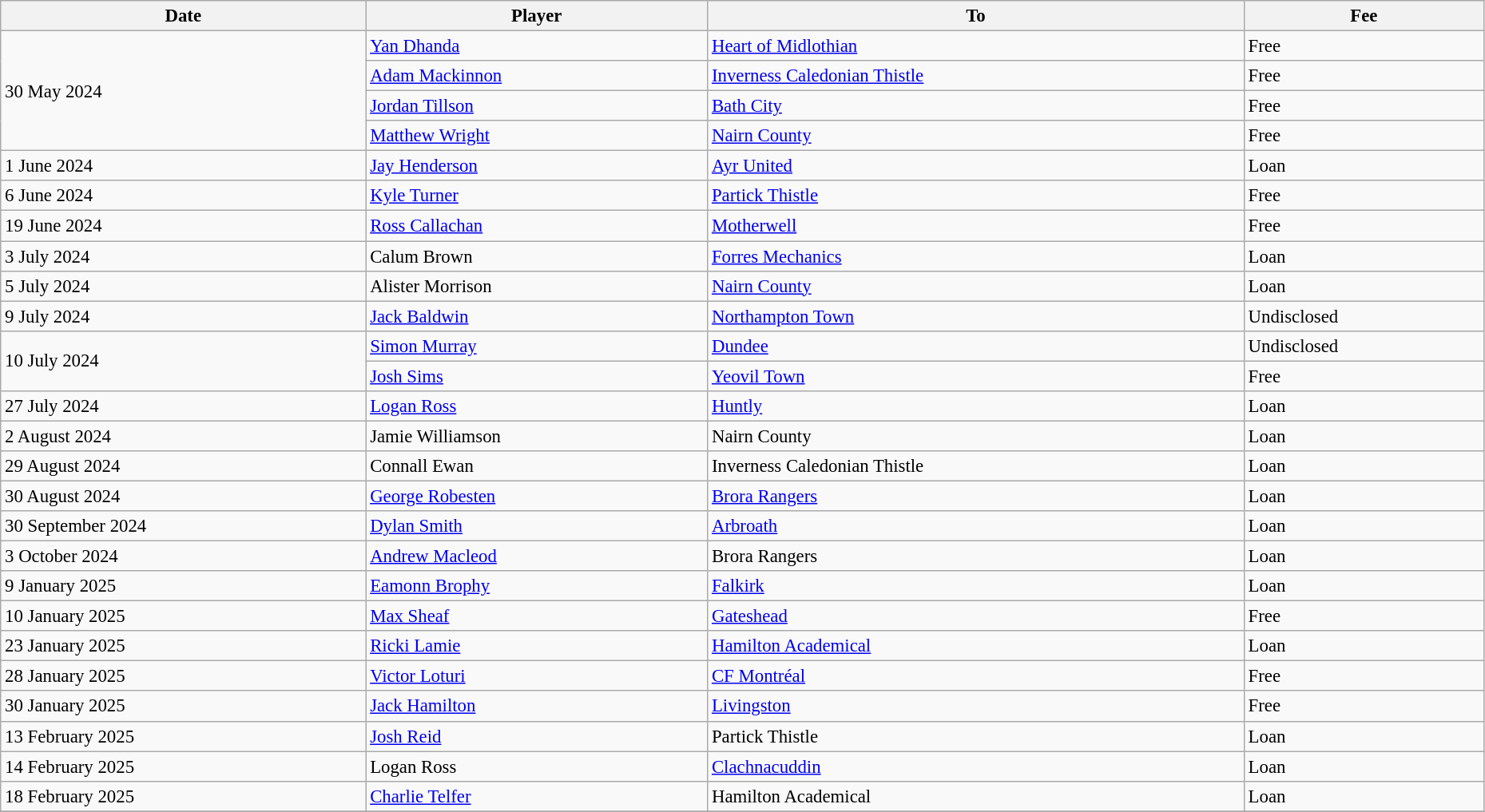<table class="wikitable" style="text-align:center; font-size:95%;width:98%; text-align:left">
<tr>
<th><strong>Date</strong></th>
<th><strong>Player</strong></th>
<th><strong>To</strong></th>
<th><strong>Fee</strong></th>
</tr>
<tr>
<td rowspan=4>30 May 2024</td>
<td> <a href='#'>Yan Dhanda</a></td>
<td> <a href='#'>Heart of Midlothian</a></td>
<td>Free</td>
</tr>
<tr>
<td> <a href='#'>Adam Mackinnon</a></td>
<td> <a href='#'>Inverness Caledonian Thistle</a></td>
<td>Free</td>
</tr>
<tr>
<td> <a href='#'>Jordan Tillson</a></td>
<td> <a href='#'>Bath City</a></td>
<td>Free</td>
</tr>
<tr>
<td> <a href='#'>Matthew Wright</a></td>
<td> <a href='#'>Nairn County</a></td>
<td>Free</td>
</tr>
<tr>
<td>1 June 2024</td>
<td> <a href='#'>Jay Henderson</a></td>
<td> <a href='#'>Ayr United</a></td>
<td>Loan</td>
</tr>
<tr>
<td>6 June 2024</td>
<td> <a href='#'>Kyle Turner</a></td>
<td> <a href='#'>Partick Thistle</a></td>
<td>Free</td>
</tr>
<tr>
<td>19 June 2024</td>
<td> <a href='#'>Ross Callachan</a></td>
<td> <a href='#'>Motherwell</a></td>
<td>Free</td>
</tr>
<tr>
<td>3 July 2024</td>
<td> Calum Brown</td>
<td> <a href='#'>Forres Mechanics</a></td>
<td>Loan</td>
</tr>
<tr>
<td>5 July 2024</td>
<td> Alister Morrison</td>
<td> <a href='#'>Nairn County</a></td>
<td>Loan</td>
</tr>
<tr>
<td>9 July 2024</td>
<td> <a href='#'>Jack Baldwin</a></td>
<td> <a href='#'>Northampton Town</a></td>
<td>Undisclosed</td>
</tr>
<tr>
<td rowspan=2>10 July 2024</td>
<td> <a href='#'>Simon Murray</a></td>
<td> <a href='#'>Dundee</a></td>
<td>Undisclosed</td>
</tr>
<tr>
<td> <a href='#'>Josh Sims</a></td>
<td> <a href='#'>Yeovil Town</a></td>
<td>Free</td>
</tr>
<tr>
<td>27 July 2024</td>
<td> <a href='#'>Logan Ross</a></td>
<td> <a href='#'>Huntly</a></td>
<td>Loan</td>
</tr>
<tr>
<td>2 August 2024</td>
<td> Jamie Williamson</td>
<td> Nairn County</td>
<td>Loan</td>
</tr>
<tr>
<td>29 August 2024</td>
<td> Connall Ewan</td>
<td> Inverness Caledonian Thistle</td>
<td>Loan</td>
</tr>
<tr>
<td>30 August 2024</td>
<td> <a href='#'>George Robesten</a></td>
<td> <a href='#'>Brora Rangers</a></td>
<td>Loan</td>
</tr>
<tr>
<td>30 September 2024</td>
<td> <a href='#'>Dylan Smith</a></td>
<td> <a href='#'>Arbroath</a></td>
<td>Loan</td>
</tr>
<tr>
<td>3 October 2024</td>
<td> <a href='#'>Andrew Macleod</a></td>
<td> Brora Rangers</td>
<td>Loan</td>
</tr>
<tr>
<td>9 January 2025</td>
<td> <a href='#'>Eamonn Brophy</a></td>
<td> <a href='#'>Falkirk</a></td>
<td>Loan</td>
</tr>
<tr>
<td>10 January 2025</td>
<td> <a href='#'>Max Sheaf</a></td>
<td> <a href='#'>Gateshead</a></td>
<td>Free</td>
</tr>
<tr>
<td>23 January 2025</td>
<td> <a href='#'>Ricki Lamie</a></td>
<td> <a href='#'>Hamilton Academical</a></td>
<td>Loan</td>
</tr>
<tr>
<td>28 January 2025</td>
<td> <a href='#'>Victor Loturi</a></td>
<td> <a href='#'>CF Montréal</a></td>
<td>Free</td>
</tr>
<tr>
<td>30 January 2025</td>
<td> <a href='#'>Jack Hamilton</a></td>
<td> <a href='#'>Livingston</a></td>
<td>Free</td>
</tr>
<tr>
<td>13 February 2025</td>
<td> <a href='#'>Josh Reid</a></td>
<td> Partick Thistle</td>
<td>Loan</td>
</tr>
<tr>
<td>14 February 2025</td>
<td> Logan Ross</td>
<td> <a href='#'>Clachnacuddin</a></td>
<td>Loan</td>
</tr>
<tr>
<td>18 February 2025</td>
<td> <a href='#'>Charlie Telfer</a></td>
<td> Hamilton Academical</td>
<td>Loan</td>
</tr>
<tr>
</tr>
</table>
